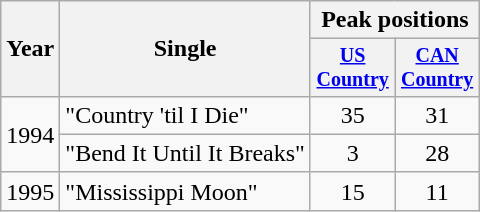<table class="wikitable" style="text-align:center;">
<tr>
<th rowspan="2">Year</th>
<th rowspan="2">Single</th>
<th colspan="2">Peak positions</th>
</tr>
<tr style="font-size:smaller;">
<th width="50"><a href='#'>US Country</a></th>
<th width="50"><a href='#'>CAN Country</a></th>
</tr>
<tr>
<td rowspan="2">1994</td>
<td align="left">"Country 'til I Die"</td>
<td>35</td>
<td>31</td>
</tr>
<tr>
<td align="left">"Bend It Until It Breaks"</td>
<td>3</td>
<td>28</td>
</tr>
<tr>
<td>1995</td>
<td align="left">"Mississippi Moon"</td>
<td>15</td>
<td>11</td>
</tr>
</table>
